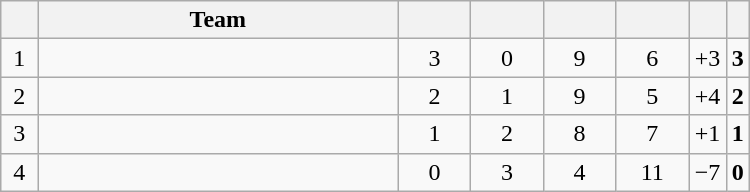<table class="wikitable" style="text-align:center" width="500">
<tr>
<th width="5%"></th>
<th width="50%">Team</th>
<th width="10%"></th>
<th width="10%"></th>
<th width="10%"></th>
<th width="10%"></th>
<th width="10%"></th>
<th width="10%"></th>
</tr>
<tr>
<td>1</td>
<td style="text-align:left"></td>
<td>3</td>
<td>0</td>
<td>9</td>
<td>6</td>
<td>+3</td>
<td><strong>3</strong></td>
</tr>
<tr>
<td>2</td>
<td style="text-align:left"></td>
<td>2</td>
<td>1</td>
<td>9</td>
<td>5</td>
<td>+4</td>
<td><strong>2</strong></td>
</tr>
<tr>
<td>3</td>
<td style="text-align:left"></td>
<td>1</td>
<td>2</td>
<td>8</td>
<td>7</td>
<td>+1</td>
<td><strong>1</strong></td>
</tr>
<tr>
<td>4</td>
<td style="text-align:left"></td>
<td>0</td>
<td>3</td>
<td>4</td>
<td>11</td>
<td>−7</td>
<td><strong>0</strong></td>
</tr>
</table>
